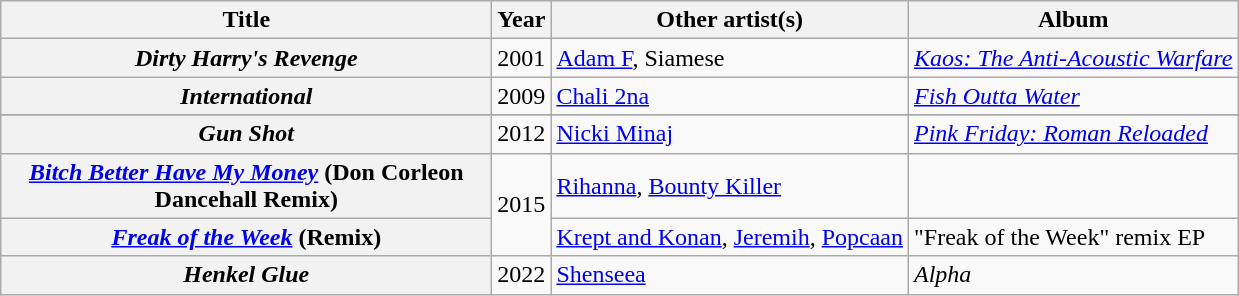<table class="wikitable plainrowheaders" style="text-align:left;">
<tr>
<th style="width:20em;">Title</th>
<th>Year</th>
<th>Other artist(s)</th>
<th>Album</th>
</tr>
<tr>
<th scope="row"><em>Dirty Harry's Revenge</em></th>
<td>2001</td>
<td><a href='#'>Adam F</a>, Siamese</td>
<td><em><a href='#'>Kaos: The Anti-Acoustic Warfare</a></em></td>
</tr>
<tr>
<th scope="row"><em>International</em></th>
<td>2009</td>
<td><a href='#'>Chali 2na</a></td>
<td><em><a href='#'>Fish Outta Water</a></em></td>
</tr>
<tr>
</tr>
<tr>
<th scope="row"><em>Gun Shot</em></th>
<td>2012</td>
<td><a href='#'>Nicki Minaj</a></td>
<td><em><a href='#'>Pink Friday: Roman Reloaded</a></em></td>
</tr>
<tr>
<th scope="row"><em><a href='#'>Bitch Better Have My Money</a></em> (Don Corleon Dancehall Remix)</th>
<td rowspan="2">2015</td>
<td><a href='#'>Rihanna</a>, <a href='#'>Bounty Killer</a></td>
<td></td>
</tr>
<tr>
<th scope="row"><em><a href='#'>Freak of the Week</a></em> (Remix)</th>
<td><a href='#'>Krept and Konan</a>, <a href='#'>Jeremih</a>, <a href='#'>Popcaan</a></td>
<td>"Freak of the Week" remix EP</td>
</tr>
<tr>
<th scope="row"><em>Henkel Glue</em></th>
<td>2022</td>
<td><a href='#'>Shenseea</a></td>
<td><em>Alpha</em></td>
</tr>
</table>
